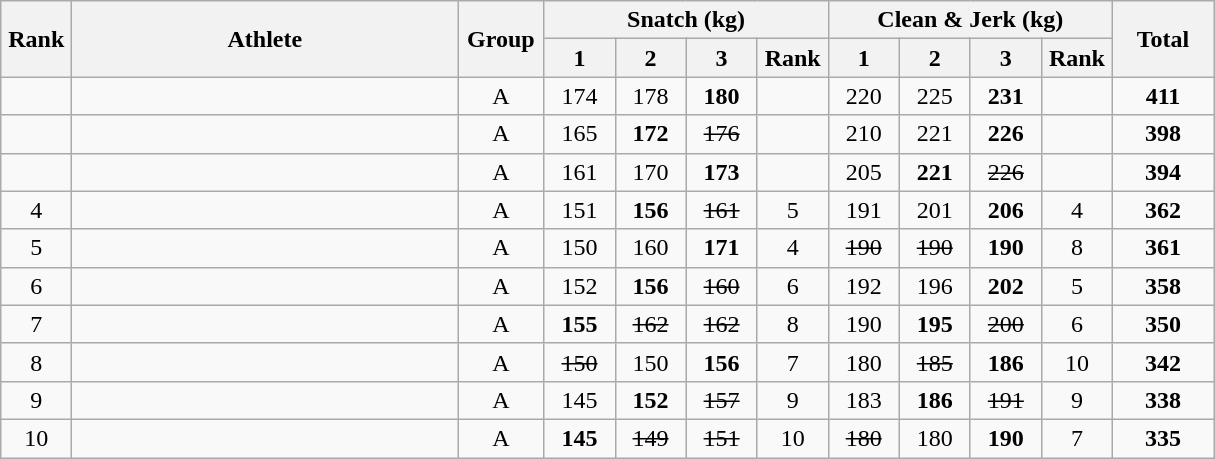<table class = "wikitable" style="text-align:center;">
<tr>
<th rowspan=2 width=40>Rank</th>
<th rowspan=2 width=250>Athlete</th>
<th rowspan=2 width=50>Group</th>
<th colspan=4>Snatch (kg)</th>
<th colspan=4>Clean & Jerk (kg)</th>
<th rowspan=2 width=60>Total</th>
</tr>
<tr>
<th width=40>1</th>
<th width=40>2</th>
<th width=40>3</th>
<th width=40>Rank</th>
<th width=40>1</th>
<th width=40>2</th>
<th width=40>3</th>
<th width=40>Rank</th>
</tr>
<tr>
<td></td>
<td align=left></td>
<td>A</td>
<td>174</td>
<td>178</td>
<td><strong>180</strong></td>
<td></td>
<td>220</td>
<td>225</td>
<td><strong>231</strong></td>
<td></td>
<td><strong>411</strong></td>
</tr>
<tr>
<td></td>
<td align=left></td>
<td>A</td>
<td>165</td>
<td><strong>172</strong></td>
<td><s>176</s></td>
<td></td>
<td>210</td>
<td>221</td>
<td><strong>226</strong></td>
<td></td>
<td><strong>398</strong></td>
</tr>
<tr>
<td></td>
<td align=left></td>
<td>A</td>
<td>161</td>
<td>170</td>
<td><strong>173</strong></td>
<td></td>
<td>205</td>
<td><strong>221</strong></td>
<td><s>226</s></td>
<td></td>
<td><strong>394</strong></td>
</tr>
<tr>
<td>4</td>
<td align=left></td>
<td>A</td>
<td>151</td>
<td><strong>156</strong></td>
<td><s>161</s></td>
<td>5</td>
<td>191</td>
<td>201</td>
<td><strong>206</strong></td>
<td>4</td>
<td><strong>362</strong></td>
</tr>
<tr>
<td>5</td>
<td align=left></td>
<td>A</td>
<td>150</td>
<td>160</td>
<td><strong>171</strong></td>
<td>4</td>
<td><s>190</s></td>
<td><s>190</s></td>
<td><strong>190</strong></td>
<td>8</td>
<td><strong>361</strong></td>
</tr>
<tr>
<td>6</td>
<td align=left></td>
<td>A</td>
<td>152</td>
<td><strong>156</strong></td>
<td><s>160</s></td>
<td>6</td>
<td>192</td>
<td>196</td>
<td><strong>202</strong></td>
<td>5</td>
<td><strong>358</strong></td>
</tr>
<tr>
<td>7</td>
<td align=left></td>
<td>A</td>
<td><strong>155</strong></td>
<td><s>162</s></td>
<td><s>162</s></td>
<td>8</td>
<td>190</td>
<td><strong>195</strong></td>
<td><s>200</s></td>
<td>6</td>
<td><strong>350</strong></td>
</tr>
<tr>
<td>8</td>
<td align=left></td>
<td>A</td>
<td><s>150</s></td>
<td>150</td>
<td><strong>156</strong></td>
<td>7</td>
<td>180</td>
<td><s>185</s></td>
<td><strong>186</strong></td>
<td>10</td>
<td><strong>342</strong></td>
</tr>
<tr>
<td>9</td>
<td align=left></td>
<td>A</td>
<td>145</td>
<td><strong>152</strong></td>
<td><s>157</s></td>
<td>9</td>
<td>183</td>
<td><strong>186</strong></td>
<td><s>191</s></td>
<td>9</td>
<td><strong>338</strong></td>
</tr>
<tr>
<td>10</td>
<td align=left></td>
<td>A</td>
<td><strong>145</strong></td>
<td><s>149</s></td>
<td><s>151</s></td>
<td>10</td>
<td><s>180</s></td>
<td>180</td>
<td><strong>190</strong></td>
<td>7</td>
<td><strong>335</strong></td>
</tr>
</table>
